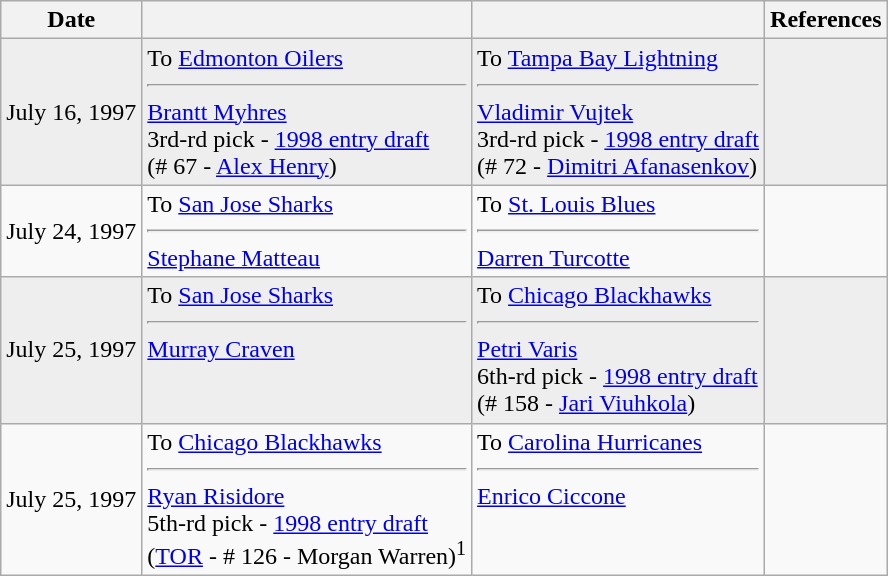<table class="wikitable">
<tr>
<th>Date</th>
<th></th>
<th></th>
<th>References</th>
</tr>
<tr bgcolor="#eeeeee">
<td>July 16, 1997</td>
<td valign="top">To <a href='#'>Edmonton Oilers</a><hr><a href='#'>Brantt Myhres</a><br>3rd-rd pick - <a href='#'>1998 entry draft</a><br>(# 67 - <a href='#'>Alex Henry</a>)</td>
<td valign="top">To <a href='#'>Tampa Bay Lightning</a><hr><a href='#'>Vladimir Vujtek</a><br>3rd-rd pick - <a href='#'>1998 entry draft</a><br>(# 72 - <a href='#'>Dimitri Afanasenkov</a>)</td>
<td></td>
</tr>
<tr>
<td>July 24, 1997</td>
<td valign="top">To <a href='#'>San Jose Sharks</a><hr><a href='#'>Stephane Matteau</a></td>
<td valign="top">To <a href='#'>St. Louis Blues</a><hr><a href='#'>Darren Turcotte</a></td>
<td></td>
</tr>
<tr bgcolor="#eeeeee">
<td>July 25, 1997</td>
<td valign="top">To <a href='#'>San Jose Sharks</a><hr><a href='#'>Murray Craven</a></td>
<td valign="top">To <a href='#'>Chicago Blackhawks</a><hr><a href='#'>Petri Varis</a><br>6th-rd pick - <a href='#'>1998 entry draft</a><br>(# 158 - <a href='#'>Jari Viuhkola</a>)</td>
<td></td>
</tr>
<tr>
<td>July 25, 1997</td>
<td valign="top">To <a href='#'>Chicago Blackhawks</a><hr><a href='#'>Ryan Risidore</a><br>5th-rd pick - <a href='#'>1998 entry draft</a><br>(<a href='#'>TOR</a> - # 126 - Morgan Warren)<sup>1</sup></td>
<td valign="top">To <a href='#'>Carolina Hurricanes</a><hr><a href='#'>Enrico Ciccone</a></td>
<td></td>
</tr>
</table>
